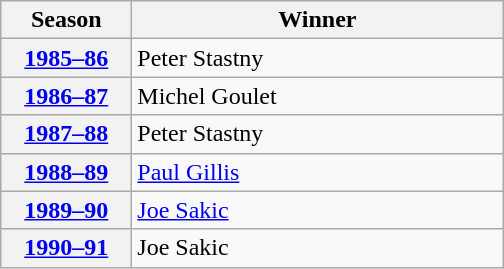<table class="wikitable">
<tr>
<th scope="col" style="width:5em">Season</th>
<th scope="col" style="width:15em">Winner</th>
</tr>
<tr>
<th scope="row"><a href='#'>1985–86</a></th>
<td>Peter Stastny</td>
</tr>
<tr>
<th scope="row"><a href='#'>1986–87</a></th>
<td>Michel Goulet</td>
</tr>
<tr>
<th scope="row"><a href='#'>1987–88</a></th>
<td>Peter Stastny</td>
</tr>
<tr>
<th scope="row"><a href='#'>1988–89</a></th>
<td><a href='#'>Paul Gillis</a></td>
</tr>
<tr>
<th scope="row"><a href='#'>1989–90</a></th>
<td><a href='#'>Joe Sakic</a></td>
</tr>
<tr>
<th scope="row"><a href='#'>1990–91</a></th>
<td>Joe Sakic</td>
</tr>
</table>
